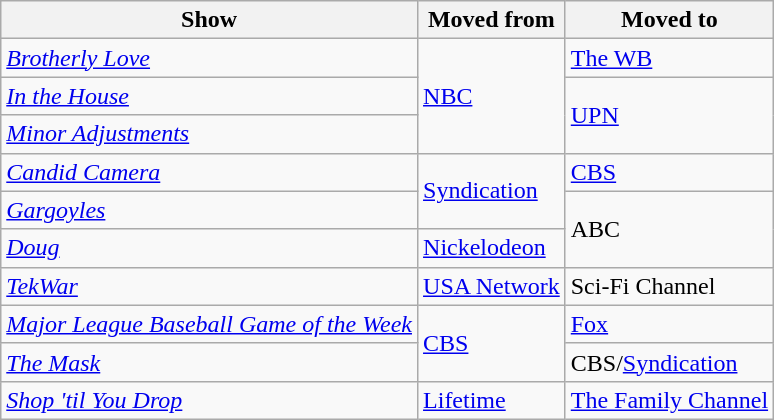<table class="wikitable sortable">
<tr>
<th>Show</th>
<th>Moved from</th>
<th>Moved to</th>
</tr>
<tr>
<td><em><a href='#'>Brotherly Love</a></em></td>
<td rowspan="3"><a href='#'>NBC</a></td>
<td><a href='#'>The WB</a></td>
</tr>
<tr>
<td><em><a href='#'>In the House</a></em></td>
<td rowspan="2"><a href='#'>UPN</a></td>
</tr>
<tr>
<td><em><a href='#'>Minor Adjustments</a></em></td>
</tr>
<tr>
<td><em><a href='#'>Candid Camera</a></em></td>
<td rowspan="2"><a href='#'>Syndication</a></td>
<td><a href='#'>CBS</a></td>
</tr>
<tr>
<td><em><a href='#'>Gargoyles</a></em></td>
<td rowspan="2">ABC</td>
</tr>
<tr>
<td><em><a href='#'>Doug</a></em></td>
<td><a href='#'>Nickelodeon</a></td>
</tr>
<tr>
<td><em><a href='#'>TekWar</a></em></td>
<td><a href='#'>USA Network</a></td>
<td>Sci-Fi Channel</td>
</tr>
<tr>
<td><em><a href='#'>Major League Baseball Game of the Week</a></em></td>
<td rowspan="2"><a href='#'>CBS</a></td>
<td><a href='#'>Fox</a></td>
</tr>
<tr>
<td><em><a href='#'>The Mask</a></em></td>
<td>CBS/<a href='#'>Syndication</a></td>
</tr>
<tr>
<td><em><a href='#'>Shop 'til You Drop</a></em></td>
<td><a href='#'>Lifetime</a></td>
<td><a href='#'>The Family Channel</a></td>
</tr>
</table>
